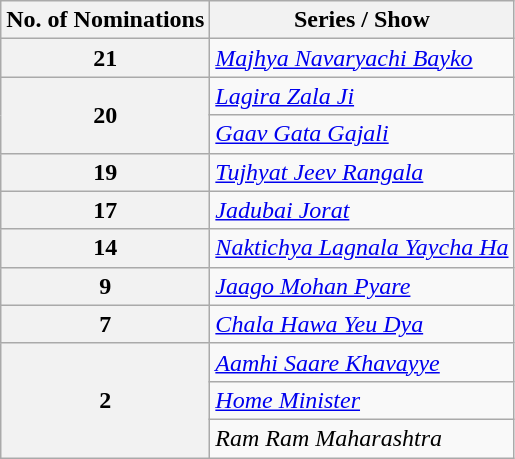<table class="wikitable" style="display:inline-table;">
<tr>
<th>No. of Nominations</th>
<th>Series / Show</th>
</tr>
<tr>
<th>21</th>
<td><em><a href='#'>Majhya Navaryachi Bayko</a></em></td>
</tr>
<tr>
<th rowspan="2">20</th>
<td><em><a href='#'>Lagira Zala Ji</a></em></td>
</tr>
<tr>
<td><em><a href='#'>Gaav Gata Gajali</a></em></td>
</tr>
<tr>
<th>19</th>
<td><em><a href='#'>Tujhyat Jeev Rangala</a></em></td>
</tr>
<tr>
<th>17</th>
<td><em><a href='#'>Jadubai Jorat</a></em></td>
</tr>
<tr>
<th>14</th>
<td><em><a href='#'>Naktichya Lagnala Yaycha Ha</a></em></td>
</tr>
<tr>
<th>9</th>
<td><em><a href='#'>Jaago Mohan Pyare</a></em></td>
</tr>
<tr>
<th>7</th>
<td><em><a href='#'>Chala Hawa Yeu Dya</a></em></td>
</tr>
<tr>
<th rowspan="3">2</th>
<td><em><a href='#'>Aamhi Saare Khavayye</a></em></td>
</tr>
<tr>
<td><em><a href='#'>Home Minister</a></em></td>
</tr>
<tr>
<td><em>Ram Ram Maharashtra</em></td>
</tr>
</table>
